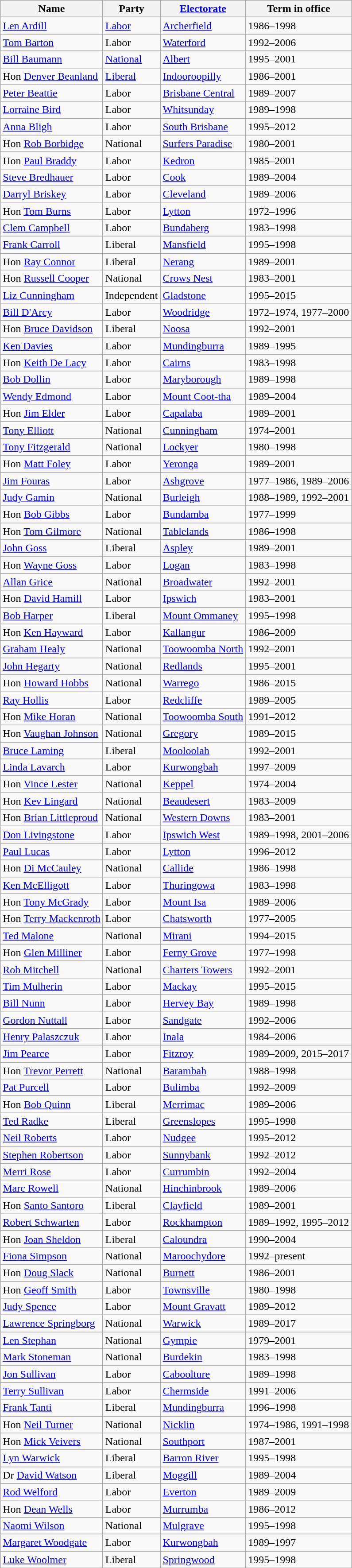<table class="wikitable sortable">
<tr>
<th>Name</th>
<th>Party</th>
<th><a href='#'>Electorate</a></th>
<th>Term in office</th>
</tr>
<tr>
<td><a href='#'>Len Ardill</a></td>
<td><a href='#'>Labor</a></td>
<td><a href='#'>Archerfield</a></td>
<td>1986–1998</td>
</tr>
<tr>
<td><a href='#'>Tom Barton</a></td>
<td>Labor</td>
<td><a href='#'>Waterford</a></td>
<td>1992–2006</td>
</tr>
<tr>
<td><a href='#'>Bill Baumann</a></td>
<td><a href='#'>National</a></td>
<td><a href='#'>Albert</a></td>
<td>1995–2001</td>
</tr>
<tr>
<td>Hon <a href='#'>Denver Beanland</a></td>
<td><a href='#'>Liberal</a></td>
<td><a href='#'>Indooroopilly</a></td>
<td>1986–2001</td>
</tr>
<tr>
<td><a href='#'>Peter Beattie</a></td>
<td>Labor</td>
<td><a href='#'>Brisbane Central</a></td>
<td>1989–2007</td>
</tr>
<tr>
<td><a href='#'>Lorraine Bird</a></td>
<td>Labor</td>
<td><a href='#'>Whitsunday</a></td>
<td>1989–1998</td>
</tr>
<tr>
<td><a href='#'>Anna Bligh</a></td>
<td>Labor</td>
<td><a href='#'>South Brisbane</a></td>
<td>1995–2012</td>
</tr>
<tr>
<td>Hon <a href='#'>Rob Borbidge</a></td>
<td>National</td>
<td><a href='#'>Surfers Paradise</a></td>
<td>1980–2001</td>
</tr>
<tr>
<td>Hon <a href='#'>Paul Braddy</a></td>
<td>Labor</td>
<td><a href='#'>Kedron</a></td>
<td>1985–2001</td>
</tr>
<tr>
<td><a href='#'>Steve Bredhauer</a></td>
<td>Labor</td>
<td><a href='#'>Cook</a></td>
<td>1989–2004</td>
</tr>
<tr>
<td><a href='#'>Darryl Briskey</a></td>
<td>Labor</td>
<td><a href='#'>Cleveland</a></td>
<td>1989–2006</td>
</tr>
<tr>
<td>Hon <a href='#'>Tom Burns</a> </td>
<td>Labor</td>
<td><a href='#'>Lytton</a></td>
<td>1972–1996</td>
</tr>
<tr>
<td><a href='#'>Clem Campbell</a></td>
<td>Labor</td>
<td><a href='#'>Bundaberg</a></td>
<td>1983–1998</td>
</tr>
<tr>
<td><a href='#'>Frank Carroll</a></td>
<td>Liberal</td>
<td><a href='#'>Mansfield</a></td>
<td>1995–1998</td>
</tr>
<tr>
<td>Hon <a href='#'>Ray Connor</a></td>
<td>Liberal</td>
<td><a href='#'>Nerang</a></td>
<td>1989–2001</td>
</tr>
<tr>
<td>Hon <a href='#'>Russell Cooper</a></td>
<td>National</td>
<td><a href='#'>Crows Nest</a></td>
<td>1983–2001</td>
</tr>
<tr>
<td><a href='#'>Liz Cunningham</a></td>
<td>Independent</td>
<td><a href='#'>Gladstone</a></td>
<td>1995–2015</td>
</tr>
<tr>
<td><a href='#'>Bill D'Arcy</a></td>
<td>Labor</td>
<td><a href='#'>Woodridge</a></td>
<td>1972–1974, 1977–2000</td>
</tr>
<tr>
<td>Hon <a href='#'>Bruce Davidson</a></td>
<td>Liberal</td>
<td><a href='#'>Noosa</a></td>
<td>1992–2001</td>
</tr>
<tr>
<td><a href='#'>Ken Davies</a> </td>
<td>Labor</td>
<td><a href='#'>Mundingburra</a></td>
<td>1989–1995</td>
</tr>
<tr>
<td>Hon <a href='#'>Keith De Lacy</a></td>
<td>Labor</td>
<td><a href='#'>Cairns</a></td>
<td>1983–1998</td>
</tr>
<tr>
<td><a href='#'>Bob Dollin</a></td>
<td>Labor</td>
<td><a href='#'>Maryborough</a></td>
<td>1989–1998</td>
</tr>
<tr>
<td><a href='#'>Wendy Edmond</a></td>
<td>Labor</td>
<td><a href='#'>Mount Coot-tha</a></td>
<td>1989–2004</td>
</tr>
<tr>
<td>Hon <a href='#'>Jim Elder</a></td>
<td>Labor</td>
<td><a href='#'>Capalaba</a></td>
<td>1989–2001</td>
</tr>
<tr>
<td><a href='#'>Tony Elliott</a></td>
<td>National</td>
<td><a href='#'>Cunningham</a></td>
<td>1974–2001</td>
</tr>
<tr>
<td><a href='#'>Tony Fitzgerald</a></td>
<td>National</td>
<td><a href='#'>Lockyer</a></td>
<td>1980–1998</td>
</tr>
<tr>
<td>Hon <a href='#'>Matt Foley</a></td>
<td>Labor</td>
<td><a href='#'>Yeronga</a></td>
<td>1989–2001</td>
</tr>
<tr>
<td><a href='#'>Jim Fouras</a></td>
<td>Labor</td>
<td><a href='#'>Ashgrove</a></td>
<td>1977–1986, 1989–2006</td>
</tr>
<tr>
<td><a href='#'>Judy Gamin</a></td>
<td>National</td>
<td><a href='#'>Burleigh</a></td>
<td>1988–1989, 1992–2001</td>
</tr>
<tr>
<td>Hon <a href='#'>Bob Gibbs</a></td>
<td>Labor</td>
<td><a href='#'>Bundamba</a></td>
<td>1977–1999</td>
</tr>
<tr>
<td>Hon <a href='#'>Tom Gilmore</a></td>
<td>National</td>
<td><a href='#'>Tablelands</a></td>
<td>1986–1998</td>
</tr>
<tr>
<td><a href='#'>John Goss</a></td>
<td>Liberal</td>
<td><a href='#'>Aspley</a></td>
<td>1989–2001</td>
</tr>
<tr>
<td>Hon <a href='#'>Wayne Goss</a></td>
<td>Labor</td>
<td><a href='#'>Logan</a></td>
<td>1983–1998</td>
</tr>
<tr>
<td><a href='#'>Allan Grice</a></td>
<td>National</td>
<td><a href='#'>Broadwater</a></td>
<td>1992–2001</td>
</tr>
<tr>
<td>Hon <a href='#'>David Hamill</a></td>
<td>Labor</td>
<td><a href='#'>Ipswich</a></td>
<td>1983–2001</td>
</tr>
<tr>
<td><a href='#'>Bob Harper</a></td>
<td>Liberal</td>
<td><a href='#'>Mount Ommaney</a></td>
<td>1995–1998</td>
</tr>
<tr>
<td>Hon <a href='#'>Ken Hayward</a></td>
<td>Labor</td>
<td><a href='#'>Kallangur</a></td>
<td>1986–2009</td>
</tr>
<tr>
<td><a href='#'>Graham Healy</a></td>
<td>National</td>
<td><a href='#'>Toowoomba North</a></td>
<td>1992–2001</td>
</tr>
<tr>
<td><a href='#'>John Hegarty</a></td>
<td>National</td>
<td><a href='#'>Redlands</a></td>
<td>1995–2001</td>
</tr>
<tr>
<td>Hon <a href='#'>Howard Hobbs</a></td>
<td>National</td>
<td><a href='#'>Warrego</a></td>
<td>1986–2015</td>
</tr>
<tr>
<td><a href='#'>Ray Hollis</a></td>
<td>Labor</td>
<td><a href='#'>Redcliffe</a></td>
<td>1989–2005</td>
</tr>
<tr>
<td>Hon <a href='#'>Mike Horan</a></td>
<td>National</td>
<td><a href='#'>Toowoomba South</a></td>
<td>1991–2012</td>
</tr>
<tr>
<td>Hon <a href='#'>Vaughan Johnson</a></td>
<td>National</td>
<td><a href='#'>Gregory</a></td>
<td>1989–2015</td>
</tr>
<tr>
<td><a href='#'>Bruce Laming</a></td>
<td>Liberal</td>
<td><a href='#'>Mooloolah</a></td>
<td>1992–2001</td>
</tr>
<tr>
<td><a href='#'>Linda Lavarch</a> </td>
<td>Labor</td>
<td><a href='#'>Kurwongbah</a></td>
<td>1997–2009</td>
</tr>
<tr>
<td>Hon <a href='#'>Vince Lester</a></td>
<td>National</td>
<td><a href='#'>Keppel</a></td>
<td>1974–2004</td>
</tr>
<tr>
<td>Hon <a href='#'>Kev Lingard</a></td>
<td>National</td>
<td><a href='#'>Beaudesert</a></td>
<td>1983–2009</td>
</tr>
<tr>
<td>Hon <a href='#'>Brian Littleproud</a></td>
<td>National</td>
<td><a href='#'>Western Downs</a></td>
<td>1983–2001</td>
</tr>
<tr>
<td><a href='#'>Don Livingstone</a></td>
<td>Labor</td>
<td><a href='#'>Ipswich West</a></td>
<td>1989–1998, 2001–2006</td>
</tr>
<tr>
<td><a href='#'>Paul Lucas</a> </td>
<td>Labor</td>
<td><a href='#'>Lytton</a></td>
<td>1996–2012</td>
</tr>
<tr>
<td>Hon <a href='#'>Di McCauley</a></td>
<td>National</td>
<td><a href='#'>Callide</a></td>
<td>1986–1998</td>
</tr>
<tr>
<td><a href='#'>Ken McElligott</a></td>
<td>Labor</td>
<td><a href='#'>Thuringowa</a></td>
<td>1983–1998</td>
</tr>
<tr>
<td>Hon <a href='#'>Tony McGrady</a></td>
<td>Labor</td>
<td><a href='#'>Mount Isa</a></td>
<td>1989–2006</td>
</tr>
<tr>
<td>Hon <a href='#'>Terry Mackenroth</a></td>
<td>Labor</td>
<td><a href='#'>Chatsworth</a></td>
<td>1977–2005</td>
</tr>
<tr>
<td><a href='#'>Ted Malone</a></td>
<td>National</td>
<td><a href='#'>Mirani</a></td>
<td>1994–2015</td>
</tr>
<tr>
<td>Hon <a href='#'>Glen Milliner</a></td>
<td>Labor</td>
<td><a href='#'>Ferny Grove</a></td>
<td>1977–1998</td>
</tr>
<tr>
<td><a href='#'>Rob Mitchell</a></td>
<td>National</td>
<td><a href='#'>Charters Towers</a></td>
<td>1992–2001</td>
</tr>
<tr>
<td><a href='#'>Tim Mulherin</a></td>
<td>Labor</td>
<td><a href='#'>Mackay</a></td>
<td>1995–2015</td>
</tr>
<tr>
<td><a href='#'>Bill Nunn</a></td>
<td>Labor</td>
<td><a href='#'>Hervey Bay</a></td>
<td>1989–1998</td>
</tr>
<tr>
<td><a href='#'>Gordon Nuttall</a></td>
<td>Labor</td>
<td><a href='#'>Sandgate</a></td>
<td>1992–2006</td>
</tr>
<tr>
<td><a href='#'>Henry Palaszczuk</a></td>
<td>Labor</td>
<td><a href='#'>Inala</a></td>
<td>1984–2006</td>
</tr>
<tr>
<td><a href='#'>Jim Pearce</a></td>
<td>Labor</td>
<td><a href='#'>Fitzroy</a></td>
<td>1989–2009, 2015–2017</td>
</tr>
<tr>
<td>Hon <a href='#'>Trevor Perrett</a></td>
<td>National</td>
<td><a href='#'>Barambah</a></td>
<td>1988–1998</td>
</tr>
<tr>
<td><a href='#'>Pat Purcell</a></td>
<td>Labor</td>
<td><a href='#'>Bulimba</a></td>
<td>1992–2009</td>
</tr>
<tr>
<td>Hon <a href='#'>Bob Quinn</a></td>
<td>Liberal</td>
<td><a href='#'>Merrimac</a></td>
<td>1989–2006</td>
</tr>
<tr>
<td><a href='#'>Ted Radke</a></td>
<td>Liberal</td>
<td><a href='#'>Greenslopes</a></td>
<td>1995–1998</td>
</tr>
<tr>
<td><a href='#'>Neil Roberts</a></td>
<td>Labor</td>
<td><a href='#'>Nudgee</a></td>
<td>1995–2012</td>
</tr>
<tr>
<td><a href='#'>Stephen Robertson</a></td>
<td>Labor</td>
<td><a href='#'>Sunnybank</a></td>
<td>1992–2012</td>
</tr>
<tr>
<td><a href='#'>Merri Rose</a></td>
<td>Labor</td>
<td><a href='#'>Currumbin</a></td>
<td>1992–2004</td>
</tr>
<tr>
<td><a href='#'>Marc Rowell</a></td>
<td>National</td>
<td><a href='#'>Hinchinbrook</a></td>
<td>1989–2006</td>
</tr>
<tr>
<td>Hon <a href='#'>Santo Santoro</a></td>
<td>Liberal</td>
<td><a href='#'>Clayfield</a></td>
<td>1989–2001</td>
</tr>
<tr>
<td><a href='#'>Robert Schwarten</a></td>
<td>Labor</td>
<td><a href='#'>Rockhampton</a></td>
<td>1989–1992, 1995–2012</td>
</tr>
<tr>
<td>Hon <a href='#'>Joan Sheldon</a></td>
<td>Liberal</td>
<td><a href='#'>Caloundra</a></td>
<td>1990–2004</td>
</tr>
<tr>
<td><a href='#'>Fiona Simpson</a></td>
<td>National</td>
<td><a href='#'>Maroochydore</a></td>
<td>1992–present</td>
</tr>
<tr>
<td>Hon <a href='#'>Doug Slack</a></td>
<td>National</td>
<td><a href='#'>Burnett</a></td>
<td>1986–2001</td>
</tr>
<tr>
<td>Hon <a href='#'>Geoff Smith</a></td>
<td>Labor</td>
<td><a href='#'>Townsville</a></td>
<td>1980–1998</td>
</tr>
<tr>
<td><a href='#'>Judy Spence</a></td>
<td>Labor</td>
<td><a href='#'>Mount Gravatt</a></td>
<td>1989–2012</td>
</tr>
<tr>
<td><a href='#'>Lawrence Springborg</a></td>
<td>National</td>
<td><a href='#'>Warwick</a></td>
<td>1989–2017</td>
</tr>
<tr>
<td><a href='#'>Len Stephan</a></td>
<td>National</td>
<td><a href='#'>Gympie</a></td>
<td>1979–2001</td>
</tr>
<tr>
<td><a href='#'>Mark Stoneman</a></td>
<td>National</td>
<td><a href='#'>Burdekin</a></td>
<td>1983–1998</td>
</tr>
<tr>
<td><a href='#'>Jon Sullivan</a></td>
<td>Labor</td>
<td><a href='#'>Caboolture</a></td>
<td>1989–1998</td>
</tr>
<tr>
<td><a href='#'>Terry Sullivan</a></td>
<td>Labor</td>
<td><a href='#'>Chermside</a></td>
<td>1991–2006</td>
</tr>
<tr>
<td><a href='#'>Frank Tanti</a> </td>
<td>Liberal</td>
<td><a href='#'>Mundingburra</a></td>
<td>1996–1998</td>
</tr>
<tr>
<td>Hon <a href='#'>Neil Turner</a></td>
<td>National</td>
<td><a href='#'>Nicklin</a></td>
<td>1974–1986, 1991–1998</td>
</tr>
<tr>
<td>Hon <a href='#'>Mick Veivers</a></td>
<td>National</td>
<td><a href='#'>Southport</a></td>
<td>1987–2001</td>
</tr>
<tr>
<td><a href='#'>Lyn Warwick</a></td>
<td>Liberal</td>
<td><a href='#'>Barron River</a></td>
<td>1995–1998</td>
</tr>
<tr>
<td>Dr <a href='#'>David Watson</a></td>
<td>Liberal</td>
<td><a href='#'>Moggill</a></td>
<td>1989–2004</td>
</tr>
<tr>
<td><a href='#'>Rod Welford</a></td>
<td>Labor</td>
<td><a href='#'>Everton</a></td>
<td>1989–2009</td>
</tr>
<tr>
<td>Hon <a href='#'>Dean Wells</a></td>
<td>Labor</td>
<td><a href='#'>Murrumba</a></td>
<td>1986–2012</td>
</tr>
<tr>
<td><a href='#'>Naomi Wilson</a></td>
<td>National</td>
<td><a href='#'>Mulgrave</a></td>
<td>1995–1998</td>
</tr>
<tr>
<td><a href='#'>Margaret Woodgate</a> </td>
<td>Labor</td>
<td><a href='#'>Kurwongbah</a></td>
<td>1989–1997</td>
</tr>
<tr>
<td><a href='#'>Luke Woolmer</a></td>
<td>Liberal</td>
<td><a href='#'>Springwood</a></td>
<td>1995–1998</td>
</tr>
</table>
